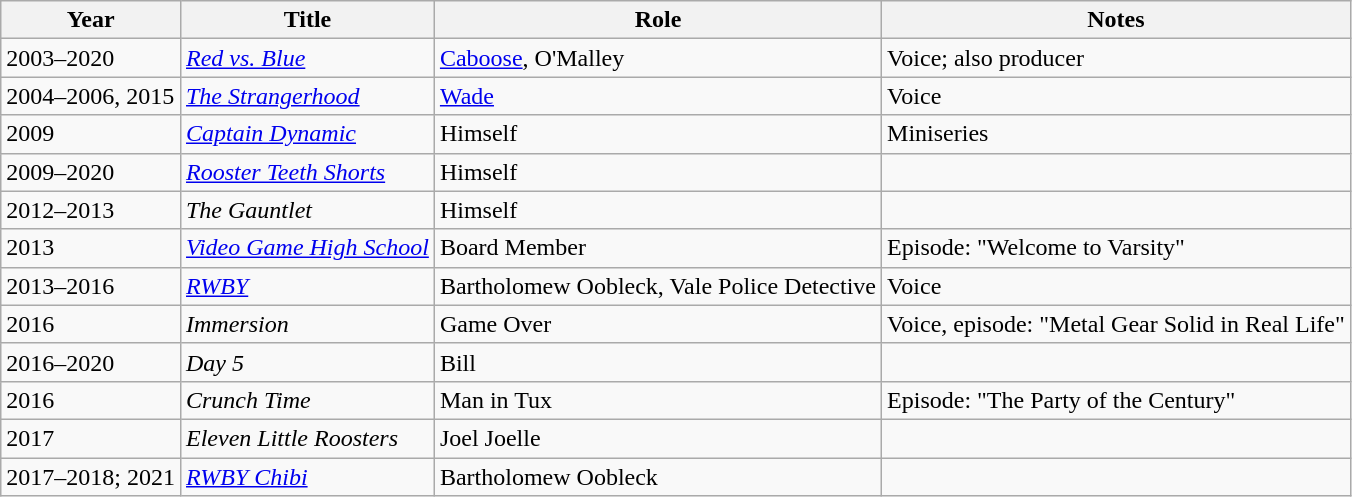<table class="sortable wikitable">
<tr>
<th>Year</th>
<th>Title</th>
<th>Role</th>
<th>Notes</th>
</tr>
<tr>
<td>2003–2020</td>
<td><em><a href='#'>Red vs. Blue</a></em></td>
<td><a href='#'>Caboose</a>, O'Malley</td>
<td>Voice; also producer</td>
</tr>
<tr>
<td>2004–2006, 2015</td>
<td><em><a href='#'>The Strangerhood</a></em></td>
<td><a href='#'>Wade</a></td>
<td>Voice</td>
</tr>
<tr>
<td>2009</td>
<td><em><a href='#'>Captain Dynamic</a></em></td>
<td>Himself</td>
<td>Miniseries</td>
</tr>
<tr>
<td>2009–2020</td>
<td><em><a href='#'>Rooster Teeth Shorts</a></em></td>
<td>Himself</td>
<td></td>
</tr>
<tr>
<td>2012–2013</td>
<td><em>The Gauntlet</em></td>
<td>Himself</td>
<td></td>
</tr>
<tr>
<td>2013</td>
<td><em><a href='#'>Video Game High School</a></em></td>
<td>Board Member</td>
<td>Episode: "Welcome to Varsity"</td>
</tr>
<tr>
<td>2013–2016</td>
<td><em><a href='#'>RWBY</a></em></td>
<td>Bartholomew Oobleck, Vale Police Detective</td>
<td>Voice</td>
</tr>
<tr>
<td>2016</td>
<td><em>Immersion </em></td>
<td>Game Over</td>
<td>Voice, episode: "Metal Gear Solid in Real Life"</td>
</tr>
<tr>
<td>2016–2020</td>
<td><em>Day 5</em></td>
<td>Bill</td>
<td></td>
</tr>
<tr>
<td>2016</td>
<td><em>Crunch Time</em></td>
<td>Man in Tux</td>
<td>Episode: "The Party of the Century"</td>
</tr>
<tr>
<td>2017</td>
<td><em>Eleven Little Roosters</em></td>
<td>Joel Joelle</td>
<td></td>
</tr>
<tr>
<td>2017–2018; 2021</td>
<td><em><a href='#'>RWBY Chibi</a></em></td>
<td>Bartholomew Oobleck</td>
<td></td>
</tr>
</table>
